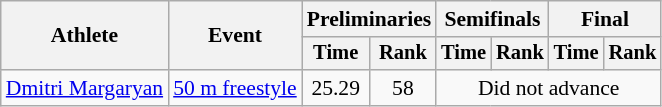<table class="wikitable" style="font-size:90%; text-align: center">
<tr>
<th rowspan="2">Athlete</th>
<th rowspan="2">Event</th>
<th colspan="2">Preliminaries</th>
<th colspan="2">Semifinals</th>
<th colspan="2">Final</th>
</tr>
<tr style="font-size:95%">
<th>Time</th>
<th>Rank</th>
<th>Time</th>
<th>Rank</th>
<th>Time</th>
<th>Rank</th>
</tr>
<tr align=center>
<td align=left><a href='#'>Dmitri Margaryan</a></td>
<td align=left><a href='#'>50 m freestyle</a></td>
<td>25.29</td>
<td>58</td>
<td colspan=4>Did not advance</td>
</tr>
</table>
